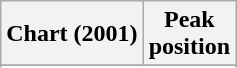<table class="wikitable plainrowheaders">
<tr>
<th scope="col">Chart (2001)</th>
<th scope="col">Peak<br>position</th>
</tr>
<tr>
</tr>
<tr>
</tr>
</table>
